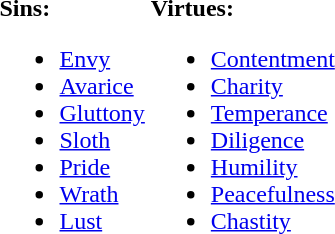<table>
<tr>
<td><br><strong>Sins:</strong><ul><li><a href='#'>Envy</a></li><li><a href='#'>Avarice</a></li><li><a href='#'>Gluttony</a></li><li><a href='#'>Sloth</a></li><li><a href='#'>Pride</a></li><li><a href='#'>Wrath</a></li><li><a href='#'>Lust</a></li></ul></td>
<td><br><strong>Virtues:</strong><ul><li><a href='#'>Contentment</a></li><li><a href='#'>Charity</a></li><li><a href='#'>Temperance</a></li><li><a href='#'>Diligence</a></li><li><a href='#'>Humility</a></li><li><a href='#'>Peacefulness</a></li><li><a href='#'>Chastity</a></li></ul></td>
</tr>
</table>
